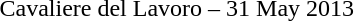<table style="text-align:left">
<tr>
<td> Cavaliere del Lavoro – 31 May 2013</td>
</tr>
</table>
